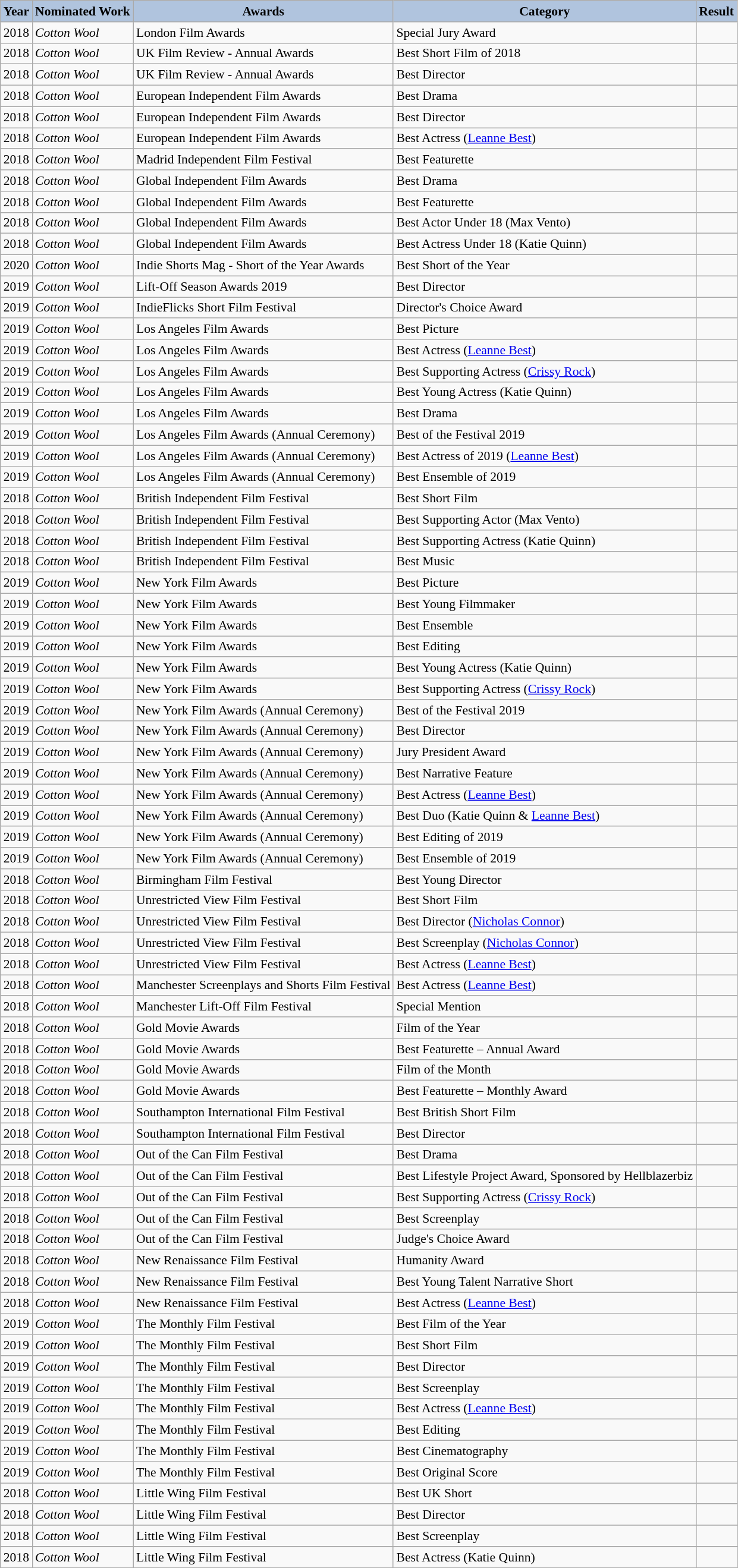<table class="wikitable" style="font-size:90%">
<tr style="text-align:center;">
<th style="background:#B0C4DE;">Year</th>
<th style="background:#B0C4DE;">Nominated Work</th>
<th style="background:#B0C4DE;">Awards</th>
<th style="background:#B0C4DE;">Category</th>
<th style="background:#B0C4DE;">Result</th>
</tr>
<tr>
<td>2018</td>
<td><em>Cotton Wool</em></td>
<td>London Film Awards</td>
<td>Special Jury Award</td>
<td></td>
</tr>
<tr>
<td>2018</td>
<td><em>Cotton Wool</em></td>
<td>UK Film Review - Annual Awards</td>
<td>Best Short Film of 2018</td>
<td></td>
</tr>
<tr>
<td>2018</td>
<td><em>Cotton Wool</em></td>
<td>UK Film Review - Annual Awards</td>
<td>Best Director</td>
<td></td>
</tr>
<tr>
<td>2018</td>
<td><em>Cotton Wool</em></td>
<td>European Independent Film Awards</td>
<td>Best Drama</td>
<td></td>
</tr>
<tr>
<td>2018</td>
<td><em>Cotton Wool</em></td>
<td>European Independent Film Awards</td>
<td>Best Director</td>
<td></td>
</tr>
<tr>
<td>2018</td>
<td><em>Cotton Wool</em></td>
<td>European Independent Film Awards</td>
<td>Best Actress (<a href='#'>Leanne Best</a>)</td>
<td></td>
</tr>
<tr>
<td>2018</td>
<td><em>Cotton Wool</em></td>
<td>Madrid Independent Film Festival</td>
<td>Best Featurette</td>
<td></td>
</tr>
<tr>
<td>2018</td>
<td><em>Cotton Wool</em></td>
<td>Global Independent Film Awards</td>
<td>Best Drama</td>
<td></td>
</tr>
<tr>
<td>2018</td>
<td><em>Cotton Wool</em></td>
<td>Global Independent Film Awards</td>
<td>Best Featurette</td>
<td></td>
</tr>
<tr>
<td>2018</td>
<td><em>Cotton Wool</em></td>
<td>Global Independent Film Awards</td>
<td>Best Actor Under 18 (Max Vento)</td>
<td></td>
</tr>
<tr>
<td>2018</td>
<td><em>Cotton Wool</em></td>
<td>Global Independent Film Awards</td>
<td>Best Actress Under 18 (Katie Quinn)</td>
<td></td>
</tr>
<tr>
<td>2020</td>
<td><em>Cotton Wool</em></td>
<td>Indie Shorts Mag - Short of the Year Awards</td>
<td>Best Short of the Year</td>
<td></td>
</tr>
<tr>
<td>2019</td>
<td><em>Cotton Wool</em></td>
<td>Lift-Off Season Awards 2019</td>
<td>Best Director</td>
<td></td>
</tr>
<tr>
<td>2019</td>
<td><em>Cotton Wool</em></td>
<td>IndieFlicks Short Film Festival</td>
<td>Director's Choice Award</td>
<td></td>
</tr>
<tr>
<td>2019</td>
<td><em>Cotton Wool</em></td>
<td>Los Angeles Film Awards</td>
<td>Best Picture</td>
<td></td>
</tr>
<tr>
<td>2019</td>
<td><em>Cotton Wool</em></td>
<td>Los Angeles Film Awards</td>
<td>Best Actress (<a href='#'>Leanne Best</a>)</td>
<td></td>
</tr>
<tr>
<td>2019</td>
<td><em>Cotton Wool</em></td>
<td>Los Angeles Film Awards</td>
<td>Best Supporting Actress (<a href='#'>Crissy Rock</a>)</td>
<td></td>
</tr>
<tr>
<td>2019</td>
<td><em>Cotton Wool</em></td>
<td>Los Angeles Film Awards</td>
<td>Best Young Actress (Katie Quinn)</td>
<td></td>
</tr>
<tr>
<td>2019</td>
<td><em>Cotton Wool</em></td>
<td>Los Angeles Film Awards</td>
<td>Best Drama</td>
<td></td>
</tr>
<tr>
<td>2019</td>
<td><em>Cotton Wool</em></td>
<td>Los Angeles Film Awards (Annual Ceremony)</td>
<td>Best of the Festival 2019</td>
<td></td>
</tr>
<tr>
<td>2019</td>
<td><em>Cotton Wool</em></td>
<td>Los Angeles Film Awards (Annual Ceremony)</td>
<td>Best Actress of 2019 (<a href='#'>Leanne Best</a>)</td>
<td></td>
</tr>
<tr>
<td>2019</td>
<td><em>Cotton Wool</em></td>
<td>Los Angeles Film Awards (Annual Ceremony)</td>
<td>Best Ensemble of 2019</td>
<td></td>
</tr>
<tr>
<td>2018</td>
<td><em>Cotton Wool</em></td>
<td>British Independent Film Festival</td>
<td>Best Short Film</td>
<td></td>
</tr>
<tr>
<td>2018</td>
<td><em>Cotton Wool</em></td>
<td>British Independent Film Festival</td>
<td>Best Supporting Actor (Max Vento)</td>
<td></td>
</tr>
<tr>
<td>2018</td>
<td><em>Cotton Wool</em></td>
<td>British Independent Film Festival</td>
<td>Best Supporting Actress (Katie Quinn)</td>
<td></td>
</tr>
<tr>
<td>2018</td>
<td><em>Cotton Wool</em></td>
<td>British Independent Film Festival</td>
<td>Best Music</td>
<td></td>
</tr>
<tr>
<td>2019</td>
<td><em>Cotton Wool</em></td>
<td>New York Film Awards</td>
<td>Best Picture</td>
<td></td>
</tr>
<tr>
<td>2019</td>
<td><em>Cotton Wool</em></td>
<td>New York Film Awards</td>
<td>Best Young Filmmaker</td>
<td></td>
</tr>
<tr>
<td>2019</td>
<td><em>Cotton Wool</em></td>
<td>New York Film Awards</td>
<td>Best Ensemble</td>
<td></td>
</tr>
<tr>
<td>2019</td>
<td><em>Cotton Wool</em></td>
<td>New York Film Awards</td>
<td>Best Editing</td>
<td></td>
</tr>
<tr>
<td>2019</td>
<td><em>Cotton Wool</em></td>
<td>New York Film Awards</td>
<td>Best Young Actress (Katie Quinn)</td>
<td></td>
</tr>
<tr>
<td>2019</td>
<td><em>Cotton Wool</em></td>
<td>New York Film Awards</td>
<td>Best Supporting Actress (<a href='#'>Crissy Rock</a>)</td>
<td></td>
</tr>
<tr>
<td>2019</td>
<td><em>Cotton Wool</em></td>
<td>New York Film Awards (Annual Ceremony)</td>
<td>Best of the Festival 2019</td>
<td></td>
</tr>
<tr>
<td>2019</td>
<td><em>Cotton Wool</em></td>
<td>New York Film Awards (Annual Ceremony)</td>
<td>Best Director</td>
<td></td>
</tr>
<tr>
<td>2019</td>
<td><em>Cotton Wool</em></td>
<td>New York Film Awards (Annual Ceremony)</td>
<td>Jury President Award</td>
<td></td>
</tr>
<tr>
<td>2019</td>
<td><em>Cotton Wool</em></td>
<td>New York Film Awards (Annual Ceremony)</td>
<td>Best Narrative Feature</td>
<td></td>
</tr>
<tr>
<td>2019</td>
<td><em>Cotton Wool</em></td>
<td>New York Film Awards (Annual Ceremony)</td>
<td>Best Actress (<a href='#'>Leanne Best</a>)</td>
<td></td>
</tr>
<tr>
<td>2019</td>
<td><em>Cotton Wool</em></td>
<td>New York Film Awards (Annual Ceremony)</td>
<td>Best Duo (Katie Quinn & <a href='#'>Leanne Best</a>)</td>
<td></td>
</tr>
<tr>
<td>2019</td>
<td><em>Cotton Wool</em></td>
<td>New York Film Awards (Annual Ceremony)</td>
<td>Best Editing of 2019</td>
<td></td>
</tr>
<tr>
<td>2019</td>
<td><em>Cotton Wool</em></td>
<td>New York Film Awards (Annual Ceremony)</td>
<td>Best Ensemble of 2019</td>
<td></td>
</tr>
<tr>
<td>2018</td>
<td><em>Cotton Wool</em></td>
<td>Birmingham Film Festival</td>
<td>Best Young Director</td>
<td></td>
</tr>
<tr>
<td>2018</td>
<td><em>Cotton Wool</em></td>
<td>Unrestricted View Film Festival</td>
<td>Best Short Film</td>
<td></td>
</tr>
<tr>
<td>2018</td>
<td><em>Cotton Wool</em></td>
<td>Unrestricted View Film Festival</td>
<td>Best Director (<a href='#'>Nicholas Connor</a>)</td>
<td></td>
</tr>
<tr>
<td>2018</td>
<td><em>Cotton Wool</em></td>
<td>Unrestricted View Film Festival</td>
<td>Best Screenplay (<a href='#'>Nicholas Connor</a>)</td>
<td></td>
</tr>
<tr>
<td>2018</td>
<td><em>Cotton Wool</em></td>
<td>Unrestricted View Film Festival</td>
<td>Best Actress (<a href='#'>Leanne Best</a>)</td>
<td></td>
</tr>
<tr>
<td>2018</td>
<td><em>Cotton Wool</em></td>
<td>Manchester Screenplays and Shorts Film Festival</td>
<td>Best Actress (<a href='#'>Leanne Best</a>)</td>
<td></td>
</tr>
<tr>
<td>2018</td>
<td><em>Cotton Wool</em></td>
<td>Manchester Lift-Off Film Festival</td>
<td>Special Mention</td>
<td></td>
</tr>
<tr>
<td>2018</td>
<td><em>Cotton Wool</em></td>
<td>Gold Movie Awards</td>
<td>Film of the Year</td>
<td></td>
</tr>
<tr>
<td>2018</td>
<td><em>Cotton Wool</em></td>
<td>Gold Movie Awards</td>
<td>Best Featurette – Annual Award</td>
<td></td>
</tr>
<tr>
<td>2018</td>
<td><em>Cotton Wool</em></td>
<td>Gold Movie Awards</td>
<td>Film of the Month</td>
<td></td>
</tr>
<tr>
<td>2018</td>
<td><em>Cotton Wool</em></td>
<td>Gold Movie Awards</td>
<td>Best Featurette – Monthly Award</td>
<td></td>
</tr>
<tr>
<td>2018</td>
<td><em>Cotton Wool</em></td>
<td>Southampton International Film Festival</td>
<td>Best British Short Film</td>
<td></td>
</tr>
<tr>
<td>2018</td>
<td><em>Cotton Wool</em></td>
<td>Southampton International Film Festival</td>
<td>Best Director</td>
<td></td>
</tr>
<tr>
<td>2018</td>
<td><em>Cotton Wool</em></td>
<td>Out of the Can Film Festival</td>
<td>Best Drama</td>
<td></td>
</tr>
<tr>
<td>2018</td>
<td><em>Cotton Wool</em></td>
<td>Out of the Can Film Festival</td>
<td>Best Lifestyle Project Award, Sponsored by Hellblazerbiz</td>
<td></td>
</tr>
<tr>
<td>2018</td>
<td><em>Cotton Wool</em></td>
<td>Out of the Can Film Festival</td>
<td>Best Supporting Actress (<a href='#'>Crissy Rock</a>)</td>
<td></td>
</tr>
<tr>
<td>2018</td>
<td><em>Cotton Wool</em></td>
<td>Out of the Can Film Festival</td>
<td>Best Screenplay</td>
<td></td>
</tr>
<tr>
<td>2018</td>
<td><em>Cotton Wool</em></td>
<td>Out of the Can Film Festival</td>
<td>Judge's Choice Award</td>
<td></td>
</tr>
<tr>
<td>2018</td>
<td><em>Cotton Wool</em></td>
<td>New Renaissance Film Festival</td>
<td>Humanity Award</td>
<td></td>
</tr>
<tr>
<td>2018</td>
<td><em>Cotton Wool</em></td>
<td>New Renaissance Film Festival</td>
<td>Best Young Talent Narrative Short</td>
<td></td>
</tr>
<tr>
<td>2018</td>
<td><em>Cotton Wool</em></td>
<td>New Renaissance Film Festival</td>
<td>Best Actress (<a href='#'>Leanne Best</a>)</td>
<td></td>
</tr>
<tr>
<td>2019</td>
<td><em>Cotton Wool</em></td>
<td>The Monthly Film Festival </td>
<td>Best Film of the Year</td>
<td></td>
</tr>
<tr>
<td>2019</td>
<td><em>Cotton Wool</em></td>
<td>The Monthly Film Festival </td>
<td>Best Short Film</td>
<td></td>
</tr>
<tr>
<td>2019</td>
<td><em>Cotton Wool</em></td>
<td>The Monthly Film Festival </td>
<td>Best Director</td>
<td></td>
</tr>
<tr>
<td>2019</td>
<td><em>Cotton Wool</em></td>
<td>The Monthly Film Festival </td>
<td>Best Screenplay</td>
<td></td>
</tr>
<tr>
<td>2019</td>
<td><em>Cotton Wool</em></td>
<td>The Monthly Film Festival </td>
<td>Best Actress (<a href='#'>Leanne Best</a>)</td>
<td></td>
</tr>
<tr>
<td>2019</td>
<td><em>Cotton Wool</em></td>
<td>The Monthly Film Festival </td>
<td>Best Editing</td>
<td></td>
</tr>
<tr>
<td>2019</td>
<td><em>Cotton Wool</em></td>
<td>The Monthly Film Festival </td>
<td>Best Cinematography</td>
<td></td>
</tr>
<tr>
<td>2019</td>
<td><em>Cotton Wool</em></td>
<td>The Monthly Film Festival </td>
<td>Best Original Score</td>
<td></td>
</tr>
<tr>
<td>2018</td>
<td><em>Cotton Wool</em></td>
<td>Little Wing Film Festival</td>
<td>Best UK Short</td>
<td></td>
</tr>
<tr>
<td>2018</td>
<td><em>Cotton Wool</em></td>
<td>Little Wing Film Festival</td>
<td>Best Director</td>
<td></td>
</tr>
<tr>
</tr>
<tr>
<td>2018</td>
<td><em>Cotton Wool</em></td>
<td>Little Wing Film Festival</td>
<td>Best Screenplay</td>
<td></td>
</tr>
<tr>
</tr>
<tr>
<td>2018</td>
<td><em>Cotton Wool</em></td>
<td>Little Wing Film Festival</td>
<td>Best Actress (Katie Quinn)</td>
<td></td>
</tr>
<tr>
</tr>
</table>
